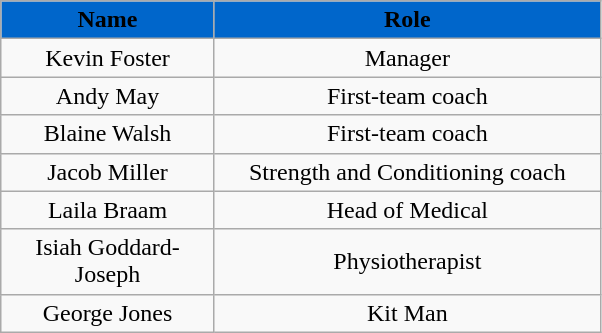<table class="wikitable">
<tr>
<th style="background:#0066cb; width:135px;"><span>Name</span></th>
<th style="background:#0066cb; width:250px;"><span>Role</span></th>
</tr>
<tr>
<td style="text-align:center;"> Kevin Foster</td>
<td style="text-align:center;">Manager</td>
</tr>
<tr>
<td style="text-align:center;"> Andy May</td>
<td style="text-align:center;">First-team coach</td>
</tr>
<tr>
<td style="text-align:center;"> Blaine Walsh</td>
<td style="text-align:center;">First-team coach</td>
</tr>
<tr>
<td style="text-align:center;"> Jacob Miller</td>
<td style="text-align:center;">Strength and Conditioning coach</td>
</tr>
<tr>
<td style="text-align:center;"> Laila Braam</td>
<td style="text-align:center;">Head of Medical</td>
</tr>
<tr>
<td style="text-align:center;"> Isiah Goddard-Joseph</td>
<td style="text-align:center;">Physiotherapist</td>
</tr>
<tr>
<td style="text-align:center;"> George Jones</td>
<td style="text-align:center;">Kit Man</td>
</tr>
</table>
